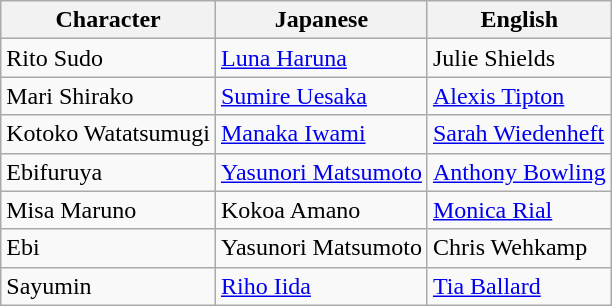<table class="wikitable">
<tr>
<th>Character</th>
<th>Japanese</th>
<th>English</th>
</tr>
<tr>
<td>Rito Sudo</td>
<td><a href='#'>Luna Haruna</a></td>
<td>Julie Shields</td>
</tr>
<tr>
<td>Mari Shirako</td>
<td><a href='#'>Sumire Uesaka</a></td>
<td><a href='#'>Alexis Tipton</a></td>
</tr>
<tr>
<td>Kotoko Watatsumugi</td>
<td><a href='#'>Manaka Iwami</a></td>
<td><a href='#'>Sarah Wiedenheft</a></td>
</tr>
<tr>
<td>Ebifuruya</td>
<td><a href='#'>Yasunori Matsumoto</a></td>
<td><a href='#'>Anthony Bowling</a></td>
</tr>
<tr>
<td>Misa Maruno</td>
<td>Kokoa Amano</td>
<td><a href='#'>Monica Rial</a></td>
</tr>
<tr>
<td>Ebi</td>
<td>Yasunori Matsumoto</td>
<td>Chris Wehkamp</td>
</tr>
<tr>
<td>Sayumin</td>
<td><a href='#'>Riho Iida</a></td>
<td><a href='#'>Tia Ballard</a></td>
</tr>
</table>
